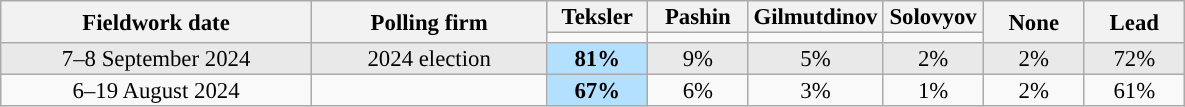<table class=wikitable style="font-size:95%; line-height:14px; text-align:center">
<tr>
<th style=width:200px; rowspan=2>Fieldwork date</th>
<th style=width:150px; rowspan=2>Polling firm</th>
<th style="width:60px;">Teksler</th>
<th style="width:60px;">Pashin</th>
<th style="width:60px;">Gilmutdinov</th>
<th style="width:60px;">Solovyov</th>
<th style="width:60px;" rowspan=2>None</th>
<th style="width:60px;" rowspan="2">Lead</th>
</tr>
<tr>
<td bgcolor=></td>
<td bgcolor=></td>
<td bgcolor=></td>
<td bgcolor=></td>
</tr>
<tr style="background:#E9E9E9;">
<td>7–8 September 2024</td>
<td>2024 election</td>
<td style="background:#B3E0FF"><strong>81%</strong></td>
<td>9%</td>
<td>5%</td>
<td>2%</td>
<td>2%</td>
<td style="background:">72%</td>
</tr>
<tr>
<td>6–19 August 2024</td>
<td></td>
<td style="background:#B3E0FF"><strong>67%</strong></td>
<td>6%</td>
<td>3%</td>
<td>1%</td>
<td>2%</td>
<td style="background:">61%</td>
</tr>
</table>
